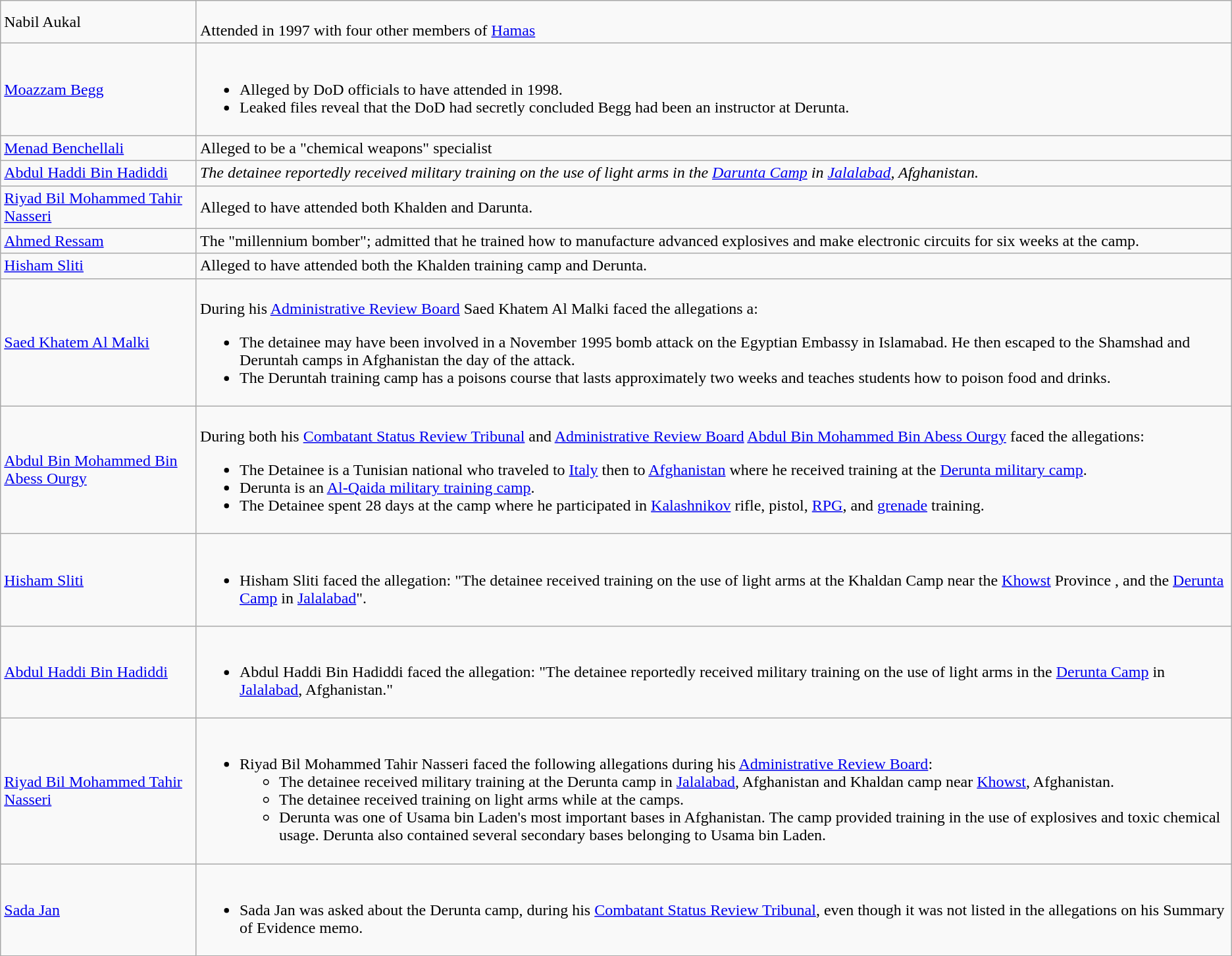<table class="wikitable">
<tr>
<td>Nabil Aukal</td>
<td><br>Attended in 1997 with four other members of <a href='#'>Hamas</a></td>
</tr>
<tr>
<td><a href='#'>Moazzam Begg</a></td>
<td><br><ul><li>Alleged by DoD officials to have attended in 1998.</li><li>Leaked files reveal that the DoD had secretly concluded Begg had been an instructor at Derunta.</li></ul></td>
</tr>
<tr>
<td><a href='#'>Menad Benchellali</a></td>
<td>Alleged to be a "chemical weapons" specialist</td>
</tr>
<tr>
<td><a href='#'>Abdul Haddi Bin Hadiddi</a></td>
<td><em>The detainee reportedly received military training on the use of light arms in the <a href='#'>Darunta Camp</a> in <a href='#'>Jalalabad</a>, Afghanistan.</em></td>
</tr>
<tr>
<td><a href='#'>Riyad Bil Mohammed Tahir Nasseri</a></td>
<td>Alleged to have attended both Khalden and Darunta.</td>
</tr>
<tr>
<td><a href='#'>Ahmed Ressam</a></td>
<td>The "millennium bomber"; admitted that he trained how to manufacture advanced explosives and make electronic circuits for six weeks at the camp.</td>
</tr>
<tr>
<td><a href='#'>Hisham Sliti</a></td>
<td>Alleged to have attended both the Khalden training camp and Derunta.</td>
</tr>
<tr>
<td><a href='#'>Saed Khatem Al Malki</a></td>
<td><br>During his <a href='#'>Administrative Review Board</a> Saed Khatem Al Malki faced the allegations a:<ul><li>The detainee may have been involved in a November 1995 bomb attack on the Egyptian Embassy in Islamabad.  He then escaped to the Shamshad and Deruntah camps in Afghanistan the day of the attack.</li><li>The Deruntah training camp has a poisons course that lasts approximately two weeks and teaches students how to poison food and drinks.</li></ul></td>
</tr>
<tr>
<td><a href='#'>Abdul Bin Mohammed Bin Abess Ourgy</a></td>
<td><br>During both his <a href='#'>Combatant Status Review Tribunal</a> and <a href='#'>Administrative Review Board</a>
<a href='#'>Abdul Bin Mohammed Bin Abess Ourgy</a>
faced the allegations:<ul><li>The Detainee is a Tunisian national who traveled to <a href='#'>Italy</a> then to <a href='#'>Afghanistan</a> where he received training at the <a href='#'>Derunta military camp</a>.</li><li>Derunta is an <a href='#'>Al-Qaida military training camp</a>.</li><li>The Detainee spent 28 days at the camp where he participated in <a href='#'>Kalashnikov</a> rifle, pistol, <a href='#'>RPG</a>, and <a href='#'>grenade</a> training.</li></ul></td>
</tr>
<tr>
<td><a href='#'>Hisham Sliti</a></td>
<td><br><ul><li>Hisham Sliti faced the allegation: "The detainee received training on the use of light arms at the Khaldan Camp near the <a href='#'>Khowst</a> Province , and the <a href='#'>Derunta Camp</a> in <a href='#'>Jalalabad</a>".</li></ul></td>
</tr>
<tr>
<td><a href='#'>Abdul Haddi Bin Hadiddi</a></td>
<td><br><ul><li>Abdul Haddi Bin Hadiddi faced the allegation: "The detainee reportedly received military training on the use of light arms in the <a href='#'>Derunta Camp</a> in <a href='#'>Jalalabad</a>, Afghanistan."</li></ul></td>
</tr>
<tr>
<td><a href='#'>Riyad Bil Mohammed Tahir Nasseri</a></td>
<td><br><ul><li>Riyad Bil Mohammed Tahir Nasseri faced the following  allegations during his <a href='#'>Administrative Review Board</a>:<ul><li>The detainee received military training at the Derunta camp in <a href='#'>Jalalabad</a>, Afghanistan and Khaldan camp near <a href='#'>Khowst</a>, Afghanistan.</li><li>The detainee received training on light arms while at the camps.</li><li>Derunta was one of Usama bin Laden's most important bases in Afghanistan. The camp provided training in the use of explosives and toxic chemical usage. Derunta also contained several secondary bases belonging to Usama bin Laden.</li></ul></li></ul></td>
</tr>
<tr>
<td><a href='#'>Sada Jan</a></td>
<td><br><ul><li>Sada Jan was asked about the Derunta camp, during his <a href='#'>Combatant Status Review Tribunal</a>, even though it was not listed in the allegations on his Summary of Evidence memo.</li></ul></td>
</tr>
</table>
